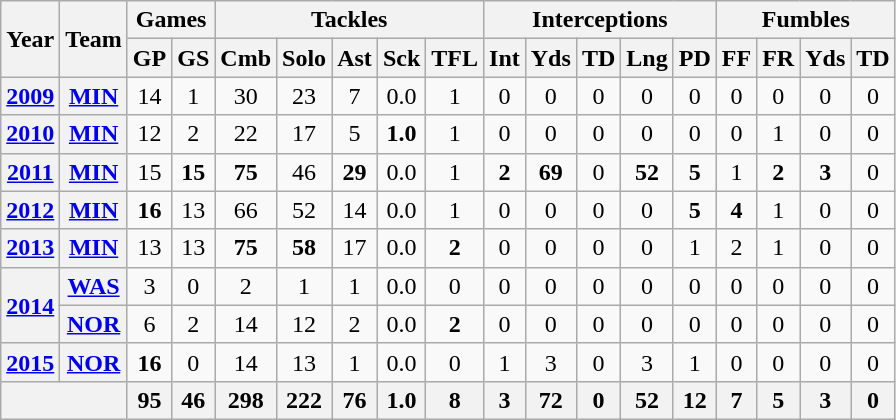<table class="wikitable" style="text-align:center">
<tr>
<th rowspan="2">Year</th>
<th rowspan="2">Team</th>
<th colspan="2">Games</th>
<th colspan="5">Tackles</th>
<th colspan="5">Interceptions</th>
<th colspan="4">Fumbles</th>
</tr>
<tr>
<th>GP</th>
<th>GS</th>
<th>Cmb</th>
<th>Solo</th>
<th>Ast</th>
<th>Sck</th>
<th>TFL</th>
<th>Int</th>
<th>Yds</th>
<th>TD</th>
<th>Lng</th>
<th>PD</th>
<th>FF</th>
<th>FR</th>
<th>Yds</th>
<th>TD</th>
</tr>
<tr>
<th><a href='#'>2009</a></th>
<th><a href='#'>MIN</a></th>
<td>14</td>
<td>1</td>
<td>30</td>
<td>23</td>
<td>7</td>
<td>0.0</td>
<td>1</td>
<td>0</td>
<td>0</td>
<td>0</td>
<td>0</td>
<td>0</td>
<td>0</td>
<td>0</td>
<td>0</td>
<td>0</td>
</tr>
<tr>
<th><a href='#'>2010</a></th>
<th><a href='#'>MIN</a></th>
<td>12</td>
<td>2</td>
<td>22</td>
<td>17</td>
<td>5</td>
<td><strong>1.0</strong></td>
<td>1</td>
<td>0</td>
<td>0</td>
<td>0</td>
<td>0</td>
<td>0</td>
<td>0</td>
<td>1</td>
<td>0</td>
<td>0</td>
</tr>
<tr>
<th><a href='#'>2011</a></th>
<th><a href='#'>MIN</a></th>
<td>15</td>
<td><strong>15</strong></td>
<td><strong>75</strong></td>
<td>46</td>
<td><strong>29</strong></td>
<td>0.0</td>
<td>1</td>
<td><strong>2</strong></td>
<td><strong>69</strong></td>
<td>0</td>
<td><strong>52</strong></td>
<td><strong>5</strong></td>
<td>1</td>
<td><strong>2</strong></td>
<td><strong>3</strong></td>
<td>0</td>
</tr>
<tr>
<th><a href='#'>2012</a></th>
<th><a href='#'>MIN</a></th>
<td><strong>16</strong></td>
<td>13</td>
<td>66</td>
<td>52</td>
<td>14</td>
<td>0.0</td>
<td>1</td>
<td>0</td>
<td>0</td>
<td>0</td>
<td>0</td>
<td><strong>5</strong></td>
<td><strong>4</strong></td>
<td>1</td>
<td>0</td>
<td>0</td>
</tr>
<tr>
<th><a href='#'>2013</a></th>
<th><a href='#'>MIN</a></th>
<td>13</td>
<td>13</td>
<td><strong>75</strong></td>
<td><strong>58</strong></td>
<td>17</td>
<td>0.0</td>
<td><strong>2</strong></td>
<td>0</td>
<td>0</td>
<td>0</td>
<td>0</td>
<td>1</td>
<td>2</td>
<td>1</td>
<td>0</td>
<td>0</td>
</tr>
<tr>
<th rowspan="2"><a href='#'>2014</a></th>
<th><a href='#'>WAS</a></th>
<td>3</td>
<td>0</td>
<td>2</td>
<td>1</td>
<td>1</td>
<td>0.0</td>
<td>0</td>
<td>0</td>
<td>0</td>
<td>0</td>
<td>0</td>
<td>0</td>
<td>0</td>
<td>0</td>
<td>0</td>
<td>0</td>
</tr>
<tr>
<th><a href='#'>NOR</a></th>
<td>6</td>
<td>2</td>
<td>14</td>
<td>12</td>
<td>2</td>
<td>0.0</td>
<td><strong>2</strong></td>
<td>0</td>
<td>0</td>
<td>0</td>
<td>0</td>
<td>0</td>
<td>0</td>
<td>0</td>
<td>0</td>
<td>0</td>
</tr>
<tr>
<th><a href='#'>2015</a></th>
<th><a href='#'>NOR</a></th>
<td><strong>16</strong></td>
<td>0</td>
<td>14</td>
<td>13</td>
<td>1</td>
<td>0.0</td>
<td>0</td>
<td>1</td>
<td>3</td>
<td>0</td>
<td>3</td>
<td>1</td>
<td>0</td>
<td>0</td>
<td>0</td>
<td>0</td>
</tr>
<tr>
<th colspan="2"></th>
<th>95</th>
<th>46</th>
<th>298</th>
<th>222</th>
<th>76</th>
<th>1.0</th>
<th>8</th>
<th>3</th>
<th>72</th>
<th>0</th>
<th>52</th>
<th>12</th>
<th>7</th>
<th>5</th>
<th>3</th>
<th>0</th>
</tr>
</table>
